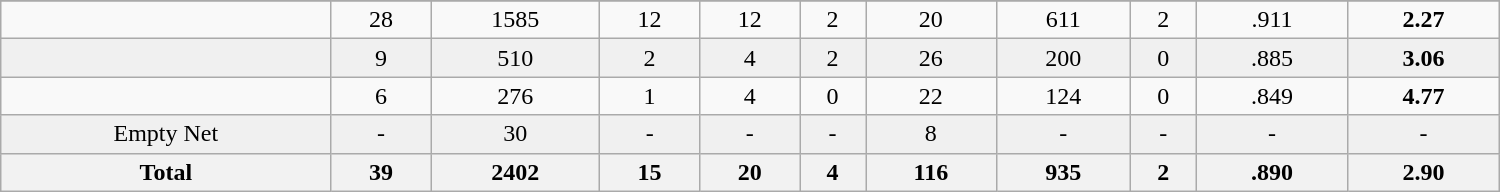<table class="wikitable sortable" width ="1000">
<tr align="center">
</tr>
<tr align="center" bgcolor="">
<td></td>
<td>28</td>
<td>1585</td>
<td>12</td>
<td>12</td>
<td>2</td>
<td>20</td>
<td>611</td>
<td>2</td>
<td>.911</td>
<td><strong>2.27</strong></td>
</tr>
<tr align="center" bgcolor="f0f0f0">
<td></td>
<td>9</td>
<td>510</td>
<td>2</td>
<td>4</td>
<td>2</td>
<td>26</td>
<td>200</td>
<td>0</td>
<td>.885</td>
<td><strong>3.06</strong></td>
</tr>
<tr align="center" bgcolor="">
<td></td>
<td>6</td>
<td>276</td>
<td>1</td>
<td>4</td>
<td>0</td>
<td>22</td>
<td>124</td>
<td>0</td>
<td>.849</td>
<td><strong>4.77</strong></td>
</tr>
<tr align="center" bgcolor="f0f0f0">
<td>Empty Net</td>
<td>-</td>
<td>30</td>
<td>-</td>
<td>-</td>
<td>-</td>
<td>8</td>
<td>-</td>
<td>-</td>
<td>-</td>
<td>-</td>
</tr>
<tr>
<th>Total</th>
<th>39</th>
<th>2402</th>
<th>15</th>
<th>20</th>
<th>4</th>
<th>116</th>
<th>935</th>
<th>2</th>
<th>.890</th>
<th>2.90</th>
</tr>
</table>
